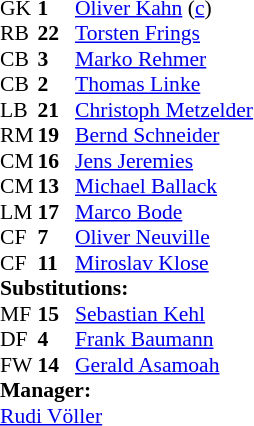<table style="font-size: 90%" cellspacing="0" cellpadding="0">
<tr>
<th width="25"></th>
<th width="25"></th>
</tr>
<tr>
<td>GK</td>
<td><strong>1</strong></td>
<td><a href='#'>Oliver Kahn</a> (<a href='#'>c</a>)</td>
</tr>
<tr>
<td>RB</td>
<td><strong>22</strong></td>
<td><a href='#'>Torsten Frings</a></td>
</tr>
<tr>
<td>CB</td>
<td><strong>3</strong></td>
<td><a href='#'>Marko Rehmer</a></td>
<td></td>
<td></td>
</tr>
<tr>
<td>CB</td>
<td><strong>2</strong></td>
<td><a href='#'>Thomas Linke</a></td>
</tr>
<tr>
<td>LB</td>
<td><strong>21</strong></td>
<td><a href='#'>Christoph Metzelder</a></td>
<td></td>
<td></td>
</tr>
<tr>
<td>RM</td>
<td><strong>19</strong></td>
<td><a href='#'>Bernd Schneider</a></td>
<td></td>
</tr>
<tr>
<td>CM</td>
<td><strong>16</strong></td>
<td><a href='#'>Jens Jeremies</a></td>
</tr>
<tr>
<td>CM</td>
<td><strong>13</strong></td>
<td><a href='#'>Michael Ballack</a></td>
<td></td>
</tr>
<tr>
<td>LM</td>
<td><strong>17</strong></td>
<td><a href='#'>Marco Bode</a></td>
</tr>
<tr>
<td>CF</td>
<td><strong>7</strong></td>
<td><a href='#'>Oliver Neuville</a></td>
<td></td>
<td></td>
</tr>
<tr>
<td>CF</td>
<td><strong>11</strong></td>
<td><a href='#'>Miroslav Klose</a></td>
</tr>
<tr>
<td colspan=3><strong>Substitutions:</strong></td>
</tr>
<tr>
<td>MF</td>
<td><strong>15</strong></td>
<td><a href='#'>Sebastian Kehl</a></td>
<td></td>
<td></td>
</tr>
<tr>
<td>DF</td>
<td><strong>4</strong></td>
<td><a href='#'>Frank Baumann</a></td>
<td></td>
<td></td>
</tr>
<tr>
<td>FW</td>
<td><strong>14</strong></td>
<td><a href='#'>Gerald Asamoah</a></td>
<td></td>
<td></td>
</tr>
<tr>
<td colspan=3><strong>Manager:</strong></td>
</tr>
<tr>
<td colspan="4"><a href='#'>Rudi Völler</a></td>
</tr>
</table>
